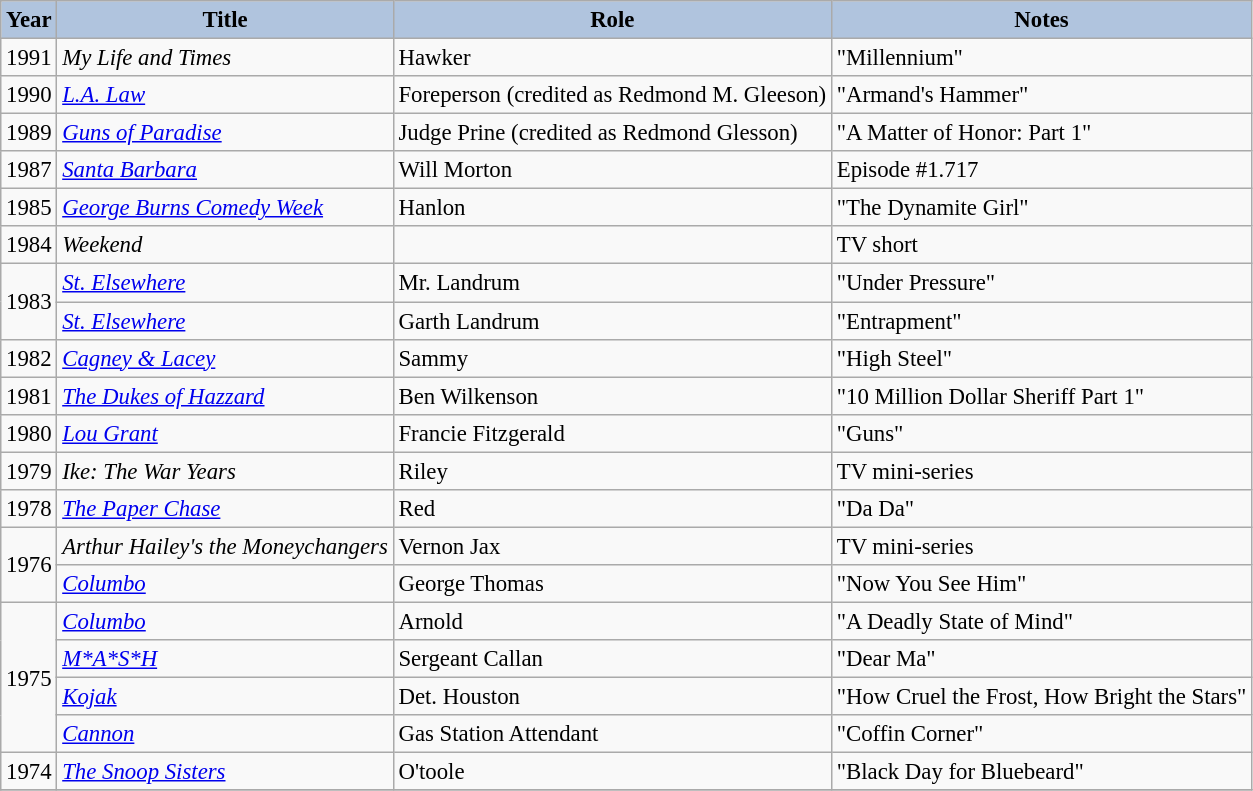<table class="wikitable" style="font-size:95%;">
<tr>
<th style="background:#B0C4DE;">Year</th>
<th style="background:#B0C4DE;">Title</th>
<th style="background:#B0C4DE;">Role</th>
<th style="background:#B0C4DE;">Notes</th>
</tr>
<tr>
<td>1991</td>
<td><em> My Life and Times </em></td>
<td>Hawker</td>
<td>"Millennium"</td>
</tr>
<tr>
<td>1990</td>
<td><em><a href='#'>L.A. Law</a></em></td>
<td>Foreperson (credited as Redmond M. Gleeson)</td>
<td>"Armand's Hammer"</td>
</tr>
<tr>
<td>1989</td>
<td><em><a href='#'>Guns of Paradise</a></em></td>
<td>Judge Prine (credited as Redmond Glesson)</td>
<td>"A Matter of Honor: Part 1"</td>
</tr>
<tr>
<td>1987</td>
<td><em> <a href='#'>Santa Barbara</a></em></td>
<td>Will Morton</td>
<td>Episode #1.717</td>
</tr>
<tr>
<td>1985</td>
<td><em><a href='#'>George Burns Comedy Week</a></em></td>
<td>Hanlon</td>
<td>"The Dynamite Girl"</td>
</tr>
<tr>
<td>1984</td>
<td><em>Weekend</em></td>
<td></td>
<td>TV short</td>
</tr>
<tr>
<td rowspan="2">1983</td>
<td><em><a href='#'>St. Elsewhere</a></em></td>
<td>Mr. Landrum</td>
<td>"Under Pressure"</td>
</tr>
<tr>
<td><em><a href='#'>St. Elsewhere</a></em></td>
<td>Garth Landrum</td>
<td>"Entrapment"</td>
</tr>
<tr>
<td>1982</td>
<td><em><a href='#'>Cagney & Lacey</a></em></td>
<td>Sammy</td>
<td>"High Steel"</td>
</tr>
<tr>
<td>1981</td>
<td><em><a href='#'>The Dukes of Hazzard</a></em></td>
<td>Ben Wilkenson</td>
<td>"10 Million Dollar Sheriff Part 1"</td>
</tr>
<tr>
<td>1980</td>
<td><em><a href='#'>Lou Grant</a></em></td>
<td>Francie Fitzgerald</td>
<td>"Guns"</td>
</tr>
<tr>
<td>1979</td>
<td><em>Ike: The War Years</em></td>
<td>Riley</td>
<td>TV mini-series</td>
</tr>
<tr>
<td>1978</td>
<td><em><a href='#'>The Paper Chase</a></em></td>
<td>Red</td>
<td>"Da Da"</td>
</tr>
<tr>
<td rowspan="2">1976</td>
<td><em>Arthur Hailey's the Moneychangers</em></td>
<td>Vernon Jax</td>
<td>TV mini-series</td>
</tr>
<tr>
<td><em><a href='#'>Columbo</a></em></td>
<td>George Thomas</td>
<td>"Now You See Him"</td>
</tr>
<tr>
<td rowspan="4">1975</td>
<td><em><a href='#'>Columbo</a></em></td>
<td>Arnold</td>
<td>"A Deadly State of Mind"</td>
</tr>
<tr>
<td><em><a href='#'>M*A*S*H</a> </em></td>
<td>Sergeant Callan</td>
<td>"Dear Ma"</td>
</tr>
<tr>
<td><em><a href='#'>Kojak</a></em></td>
<td>Det. Houston</td>
<td>"How Cruel the Frost, How Bright the Stars"</td>
</tr>
<tr>
<td><em><a href='#'>Cannon</a></em></td>
<td>Gas Station Attendant</td>
<td>"Coffin Corner"</td>
</tr>
<tr>
<td>1974</td>
<td><em><a href='#'>The Snoop Sisters</a></em></td>
<td>O'toole</td>
<td>"Black Day for Bluebeard"</td>
</tr>
<tr>
</tr>
</table>
